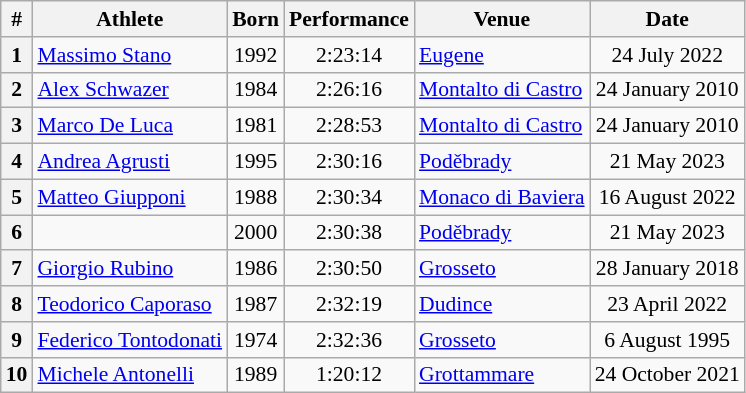<table class="wikitable" style="font-size:90%; text-align:center;">
<tr>
<th>#</th>
<th>Athlete</th>
<th>Born</th>
<th>Performance</th>
<th>Venue</th>
<th>Date</th>
</tr>
<tr>
<th>1</th>
<td align=left><a href='#'>Massimo Stano</a></td>
<td>1992</td>
<td>2:23:14</td>
<td align=left> <a href='#'>Eugene</a></td>
<td>24 July 2022</td>
</tr>
<tr>
<th>2</th>
<td align=left><a href='#'>Alex Schwazer</a></td>
<td>1984</td>
<td>2:26:16</td>
<td align=left> <a href='#'>Montalto di Castro</a></td>
<td>24 January 2010</td>
</tr>
<tr>
<th>3</th>
<td align=left><a href='#'>Marco De Luca</a></td>
<td>1981</td>
<td>2:28:53</td>
<td align=left> <a href='#'>Montalto di Castro</a></td>
<td>24 January 2010</td>
</tr>
<tr>
<th>4</th>
<td align=left><a href='#'>Andrea Agrusti</a></td>
<td>1995</td>
<td>2:30:16</td>
<td align=left> <a href='#'>Poděbrady</a></td>
<td>21 May 2023</td>
</tr>
<tr>
<th>5</th>
<td align=left><a href='#'>Matteo Giupponi</a></td>
<td>1988</td>
<td>2:30:34</td>
<td align=left> <a href='#'>Monaco di Baviera</a></td>
<td>16 August 2022</td>
</tr>
<tr>
<th>6</th>
<td align=left></td>
<td>2000</td>
<td>2:30:38</td>
<td align=left> <a href='#'>Poděbrady</a></td>
<td>21 May 2023</td>
</tr>
<tr>
<th>7</th>
<td align=left><a href='#'>Giorgio Rubino</a></td>
<td>1986</td>
<td>2:30:50</td>
<td align=left> <a href='#'>Grosseto</a></td>
<td>28 January 2018</td>
</tr>
<tr>
<th>8</th>
<td align=left><a href='#'>Teodorico Caporaso</a></td>
<td>1987</td>
<td>2:32:19</td>
<td align=left> <a href='#'>Dudince</a></td>
<td>23 April 2022</td>
</tr>
<tr>
<th>9</th>
<td align=left><a href='#'>Federico Tontodonati</a></td>
<td>1974</td>
<td>2:32:36</td>
<td align=left> <a href='#'>Grosseto</a></td>
<td>6 August 1995</td>
</tr>
<tr>
<th>10</th>
<td align=left><a href='#'>Michele Antonelli</a></td>
<td>1989</td>
<td>1:20:12</td>
<td align=left> <a href='#'>Grottammare</a></td>
<td>24 October 2021</td>
</tr>
</table>
